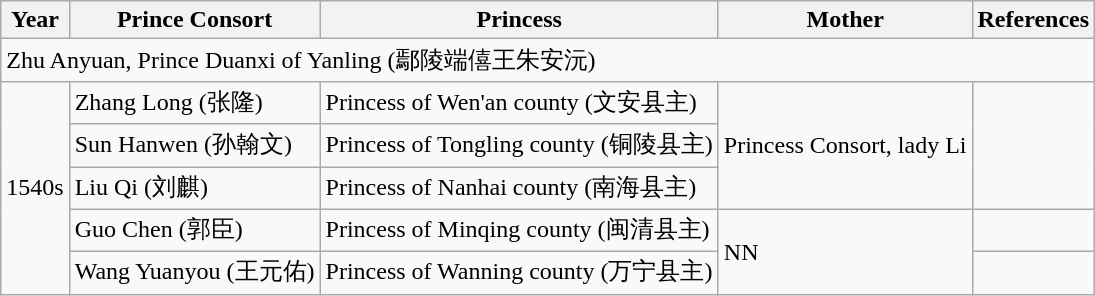<table class="wikitable">
<tr>
<th>Year</th>
<th>Prince Consort</th>
<th>Princess</th>
<th>Mother</th>
<th>References</th>
</tr>
<tr>
<td colspan="5">Zhu Anyuan, Prince Duanxi of Yanling (鄢陵端僖王朱安沅)</td>
</tr>
<tr>
<td rowspan="5">1540s</td>
<td>Zhang Long (张隆)</td>
<td>Princess of Wen'an county (文安县主)</td>
<td rowspan="3">Princess Consort, lady Li</td>
<td rowspan="3"></td>
</tr>
<tr>
<td>Sun Hanwen (孙翰文)</td>
<td>Princess of Tongling county (铜陵县主)</td>
</tr>
<tr>
<td>Liu Qi (刘麒)</td>
<td>Princess of Nanhai county (南海县主)</td>
</tr>
<tr>
<td>Guo Chen (郭臣)</td>
<td>Princess of Minqing county (闽清县主)</td>
<td rowspan="2">NN</td>
<td></td>
</tr>
<tr>
<td>Wang Yuanyou (王元佑)</td>
<td>Princess of Wanning county (万宁县主)</td>
<td></td>
</tr>
</table>
